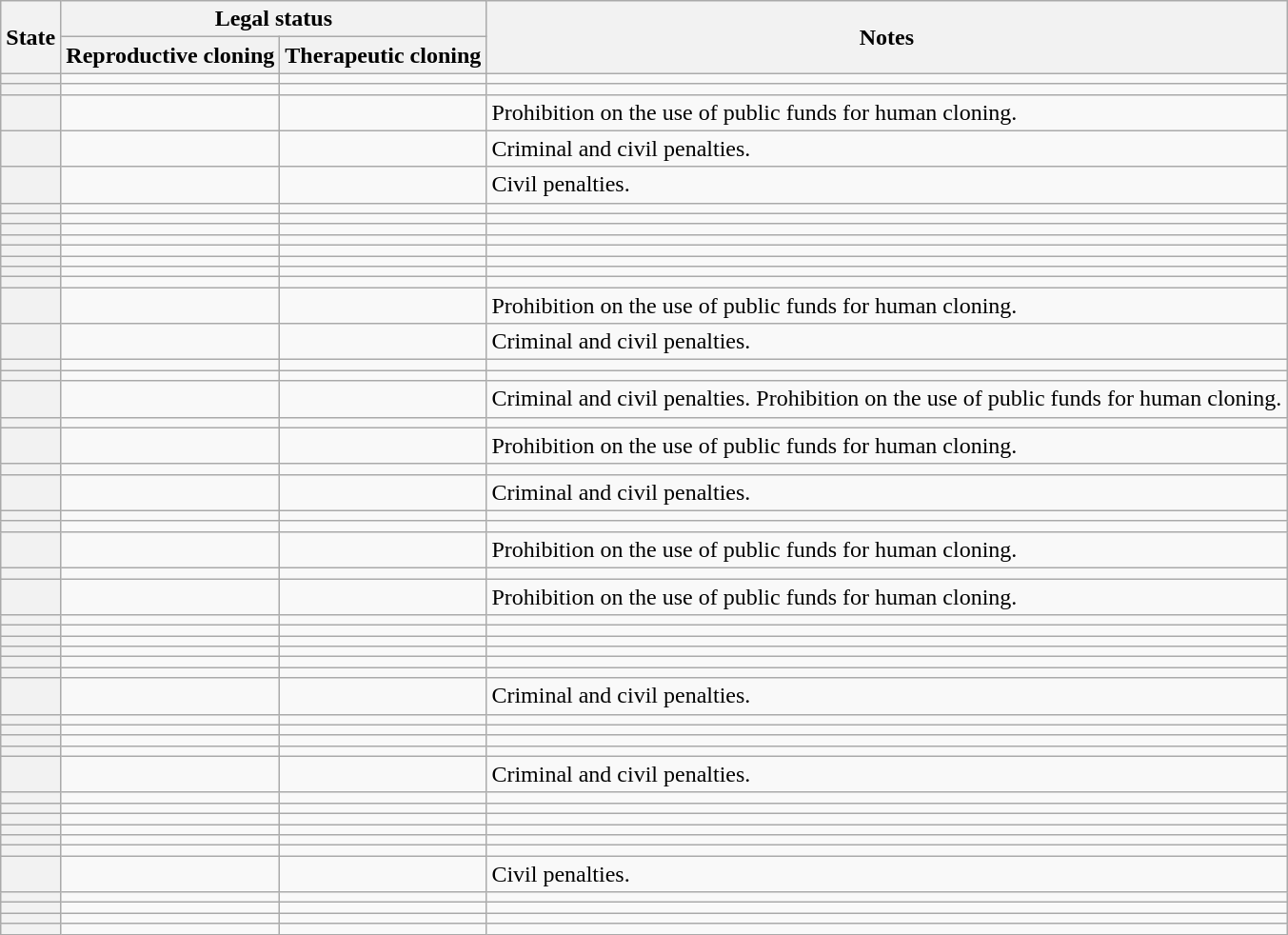<table class="wikitable sortable plainrowheaders">
<tr>
<th rowspan="2">State</th>
<th colspan="2">Legal status</th>
<th rowspan="2">Notes</th>
</tr>
<tr>
<th>Reproductive cloning</th>
<th>Therapeutic cloning</th>
</tr>
<tr>
<th scope="row"></th>
<td></td>
<td></td>
<td></td>
</tr>
<tr>
<th scope="row"></th>
<td></td>
<td></td>
<td></td>
</tr>
<tr>
<th scope="row"></th>
<td></td>
<td></td>
<td>Prohibition on the use of public funds for human cloning.</td>
</tr>
<tr>
<th scope="row"></th>
<td></td>
<td></td>
<td>Criminal and civil penalties.</td>
</tr>
<tr>
<th scope="row"></th>
<td></td>
<td></td>
<td>Civil penalties.</td>
</tr>
<tr>
<th scope="row"></th>
<td></td>
<td></td>
<td></td>
</tr>
<tr>
<th scope="row"></th>
<td></td>
<td></td>
<td></td>
</tr>
<tr>
<th scope="row"></th>
<td></td>
<td></td>
<td></td>
</tr>
<tr>
<th scope="row"></th>
<td></td>
<td></td>
<td></td>
</tr>
<tr>
<th scope="row"></th>
<td></td>
<td></td>
<td></td>
</tr>
<tr>
<th scope="row"></th>
<td></td>
<td></td>
<td></td>
</tr>
<tr>
<th scope="row"></th>
<td></td>
<td></td>
<td></td>
</tr>
<tr>
<th scope="row"></th>
<td></td>
<td></td>
<td></td>
</tr>
<tr>
<th scope="row"></th>
<td></td>
<td></td>
<td>Prohibition on the use of public funds for human cloning.</td>
</tr>
<tr>
<th scope="row"></th>
<td></td>
<td></td>
<td>Criminal and civil penalties.</td>
</tr>
<tr>
<th scope="row"></th>
<td></td>
<td></td>
<td></td>
</tr>
<tr>
<th scope="row"></th>
<td></td>
<td></td>
<td></td>
</tr>
<tr>
<th scope="row"></th>
<td></td>
<td></td>
<td>Criminal and civil penalties. Prohibition on the use of public funds for human cloning.</td>
</tr>
<tr>
<th scope="row"></th>
<td></td>
<td></td>
<td></td>
</tr>
<tr>
<th scope="row"></th>
<td></td>
<td></td>
<td>Prohibition on the use of public funds for human cloning.</td>
</tr>
<tr>
<th scope="row"></th>
<td></td>
<td></td>
<td></td>
</tr>
<tr>
<th scope="row"></th>
<td></td>
<td></td>
<td>Criminal and civil penalties.</td>
</tr>
<tr>
<th scope="row"></th>
<td></td>
<td></td>
<td></td>
</tr>
<tr>
<th scope="row"></th>
<td></td>
<td></td>
<td></td>
</tr>
<tr>
<th scope="row"></th>
<td></td>
<td></td>
<td>Prohibition on the use of public funds for human cloning.</td>
</tr>
<tr>
<th scope="row"></th>
<td></td>
<td></td>
<td></td>
</tr>
<tr>
<th scope="row"></th>
<td></td>
<td></td>
<td>Prohibition on the use of public funds for human cloning.</td>
</tr>
<tr>
<th scope="row"></th>
<td></td>
<td></td>
<td></td>
</tr>
<tr>
<th scope="row"></th>
<td></td>
<td></td>
<td></td>
</tr>
<tr>
<th scope="row"></th>
<td></td>
<td></td>
<td></td>
</tr>
<tr>
<th scope="row"></th>
<td></td>
<td></td>
<td></td>
</tr>
<tr>
<th scope="row"></th>
<td></td>
<td></td>
<td></td>
</tr>
<tr>
<th scope="row"></th>
<td></td>
<td></td>
<td></td>
</tr>
<tr>
<th scope="row"></th>
<td></td>
<td></td>
<td>Criminal and civil penalties.</td>
</tr>
<tr>
<th scope="row"></th>
<td></td>
<td></td>
<td></td>
</tr>
<tr>
<th scope="row"></th>
<td></td>
<td></td>
<td></td>
</tr>
<tr>
<th scope="row"></th>
<td></td>
<td></td>
<td></td>
</tr>
<tr>
<th scope="row"></th>
<td></td>
<td></td>
<td></td>
</tr>
<tr>
<th scope="row"></th>
<td></td>
<td></td>
<td>Criminal and civil penalties.</td>
</tr>
<tr>
<th scope="row"></th>
<td></td>
<td></td>
<td></td>
</tr>
<tr>
<th scope="row"></th>
<td></td>
<td></td>
<td></td>
</tr>
<tr>
<th scope="row"></th>
<td></td>
<td></td>
<td></td>
</tr>
<tr>
<th scope="row"></th>
<td></td>
<td></td>
<td></td>
</tr>
<tr>
<th scope="row"></th>
<td></td>
<td></td>
<td></td>
</tr>
<tr>
<th scope="row"></th>
<td></td>
<td></td>
<td></td>
</tr>
<tr>
<th scope="row"></th>
<td></td>
<td></td>
<td>Civil penalties.</td>
</tr>
<tr>
<th scope="row"></th>
<td></td>
<td></td>
<td></td>
</tr>
<tr>
<th scope="row"></th>
<td></td>
<td></td>
<td></td>
</tr>
<tr>
<th scope="row"></th>
<td></td>
<td></td>
<td></td>
</tr>
<tr>
<th scope="row"></th>
<td></td>
<td></td>
<td></td>
</tr>
</table>
